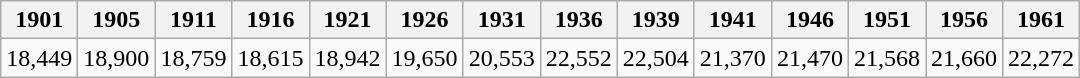<table class="wikitable">
<tr>
<th>1901</th>
<th>1905</th>
<th>1911</th>
<th>1916</th>
<th>1921</th>
<th>1926</th>
<th>1931</th>
<th>1936</th>
<th>1939</th>
<th>1941</th>
<th>1946</th>
<th>1951</th>
<th>1956</th>
<th>1961</th>
</tr>
<tr>
<td>18,449</td>
<td>18,900</td>
<td>18,759</td>
<td>18,615</td>
<td>18,942</td>
<td>19,650</td>
<td>20,553</td>
<td>22,552</td>
<td>22,504</td>
<td>21,370</td>
<td>21,470</td>
<td>21,568</td>
<td>21,660</td>
<td>22,272</td>
</tr>
</table>
